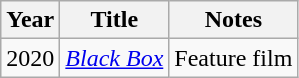<table class="wikitable">
<tr>
<th>Year</th>
<th>Title</th>
<th>Notes</th>
</tr>
<tr>
<td>2020</td>
<td><em><a href='#'>Black Box</a></em></td>
<td>Feature film</td>
</tr>
</table>
